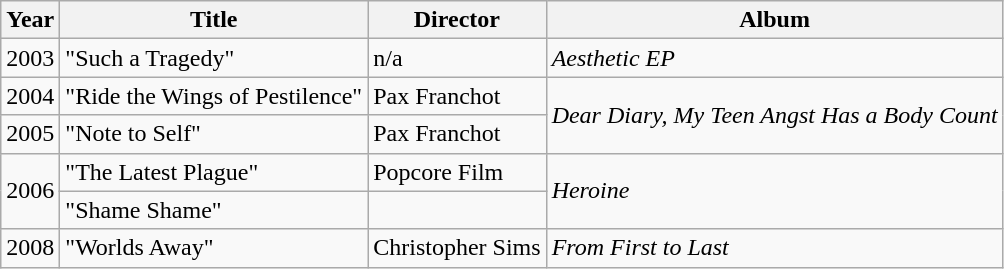<table class="wikitable">
<tr>
<th>Year</th>
<th>Title</th>
<th>Director</th>
<th>Album</th>
</tr>
<tr>
<td>2003</td>
<td>"Such a Tragedy"</td>
<td>n/a</td>
<td><em>Aesthetic EP</em></td>
</tr>
<tr>
<td>2004</td>
<td>"Ride the Wings of Pestilence"</td>
<td>Pax Franchot</td>
<td rowspan="2"><em>Dear Diary, My Teen Angst Has a Body Count</em></td>
</tr>
<tr>
<td>2005</td>
<td>"Note to Self"</td>
<td>Pax Franchot</td>
</tr>
<tr>
<td rowspan="2">2006</td>
<td>"The Latest Plague"</td>
<td>Popcore Film</td>
<td rowspan="2"><em>Heroine</em></td>
</tr>
<tr>
<td>"Shame Shame"</td>
<td></td>
</tr>
<tr>
<td>2008</td>
<td>"Worlds Away"</td>
<td>Christopher Sims</td>
<td><em>From First to Last</em></td>
</tr>
</table>
